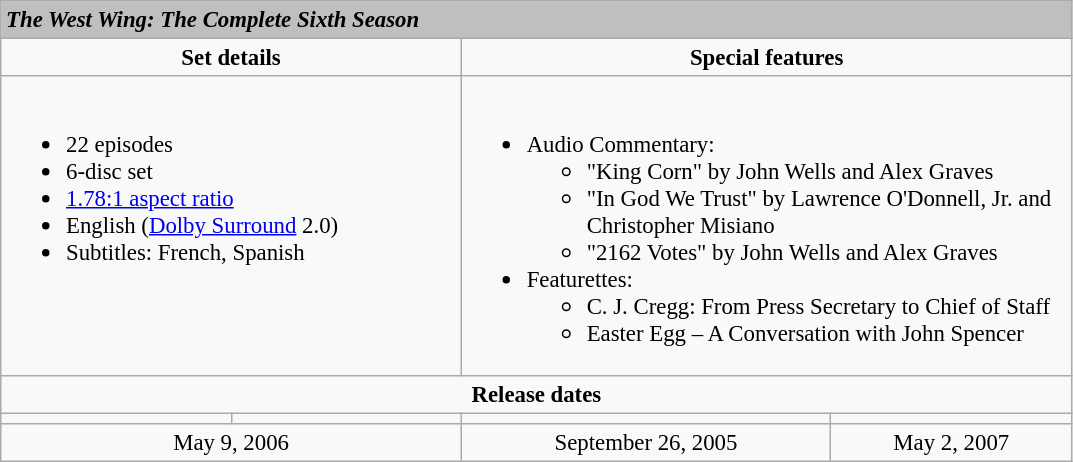<table class="wikitable" style="font-size: 95%;">
<tr style="background:#BFBFBF">
<td colspan="4"><strong><em>The West Wing: The Complete Sixth Season</em></strong></td>
</tr>
<tr valign="top">
<td align="center" width="300" colspan="2"><strong>Set details</strong></td>
<td colspan="2" width="400" align="center"><strong>Special features</strong></td>
</tr>
<tr valign="top">
<td colspan="2" align="left" width="300"><br><ul><li>22 episodes</li><li>6-disc set</li><li><a href='#'>1.78:1 aspect ratio</a></li><li>English (<a href='#'>Dolby Surround</a> 2.0)</li><li>Subtitles: French, Spanish</li></ul></td>
<td colspan="2" align="left" width="400"><br><ul><li>Audio Commentary:<ul><li>"King Corn" by John Wells and Alex Graves</li><li>"In God We Trust" by Lawrence O'Donnell, Jr. and Christopher Misiano</li><li>"2162 Votes" by John Wells and Alex Graves</li></ul></li><li>Featurettes:<ul><li>C. J. Cregg: From Press Secretary to Chief of Staff</li><li>Easter Egg – A Conversation with John Spencer</li></ul></li></ul></td>
</tr>
<tr>
<td colspan="4" align="center"><strong>Release dates</strong></td>
</tr>
<tr>
<td align="center"></td>
<td align="center"></td>
<td align="center"></td>
<td align="center"></td>
</tr>
<tr>
<td align="center" colspan="2">May 9, 2006</td>
<td align="center">September 26, 2005</td>
<td align="center">May 2, 2007</td>
</tr>
</table>
